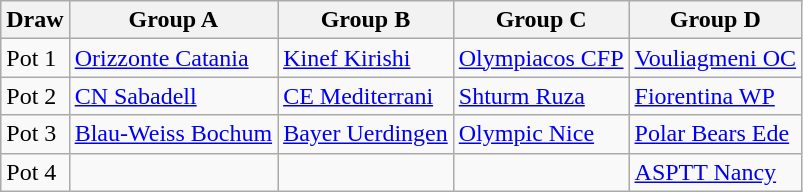<table class="wikitable">
<tr>
<th>Draw</th>
<th>Group A</th>
<th>Group B</th>
<th>Group C</th>
<th>Group D</th>
</tr>
<tr>
<td>Pot 1</td>
<td> <a href='#'>Orizzonte Catania</a></td>
<td> <a href='#'>Kinef Kirishi</a></td>
<td> <a href='#'>Olympiacos CFP</a></td>
<td><a href='#'>Vouliagmeni OC</a></td>
</tr>
<tr>
<td>Pot 2</td>
<td> <a href='#'>CN Sabadell</a></td>
<td> <a href='#'>CE Mediterrani</a></td>
<td> <a href='#'>Shturm Ruza</a></td>
<td> <a href='#'>Fiorentina WP</a></td>
</tr>
<tr>
<td>Pot 3</td>
<td> <a href='#'>Blau-Weiss Bochum</a></td>
<td> <a href='#'>Bayer Uerdingen</a></td>
<td> <a href='#'>Olympic Nice</a></td>
<td> <a href='#'>Polar Bears Ede</a></td>
</tr>
<tr>
<td>Pot 4</td>
<td></td>
<td></td>
<td></td>
<td> <a href='#'>ASPTT Nancy</a></td>
</tr>
</table>
